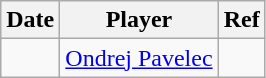<table class="wikitable">
<tr>
<th>Date</th>
<th>Player</th>
<th>Ref</th>
</tr>
<tr>
<td></td>
<td><a href='#'>Ondrej Pavelec</a></td>
<td></td>
</tr>
</table>
